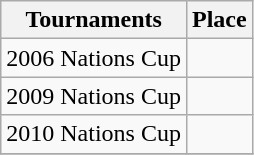<table class="wikitable collapsible">
<tr>
<th>Tournaments</th>
<th>Place</th>
</tr>
<tr>
<td>2006 Nations Cup </td>
<td></td>
</tr>
<tr>
<td>2009 Nations Cup </td>
<td></td>
</tr>
<tr>
<td>2010 Nations Cup </td>
<td></td>
</tr>
<tr>
</tr>
</table>
